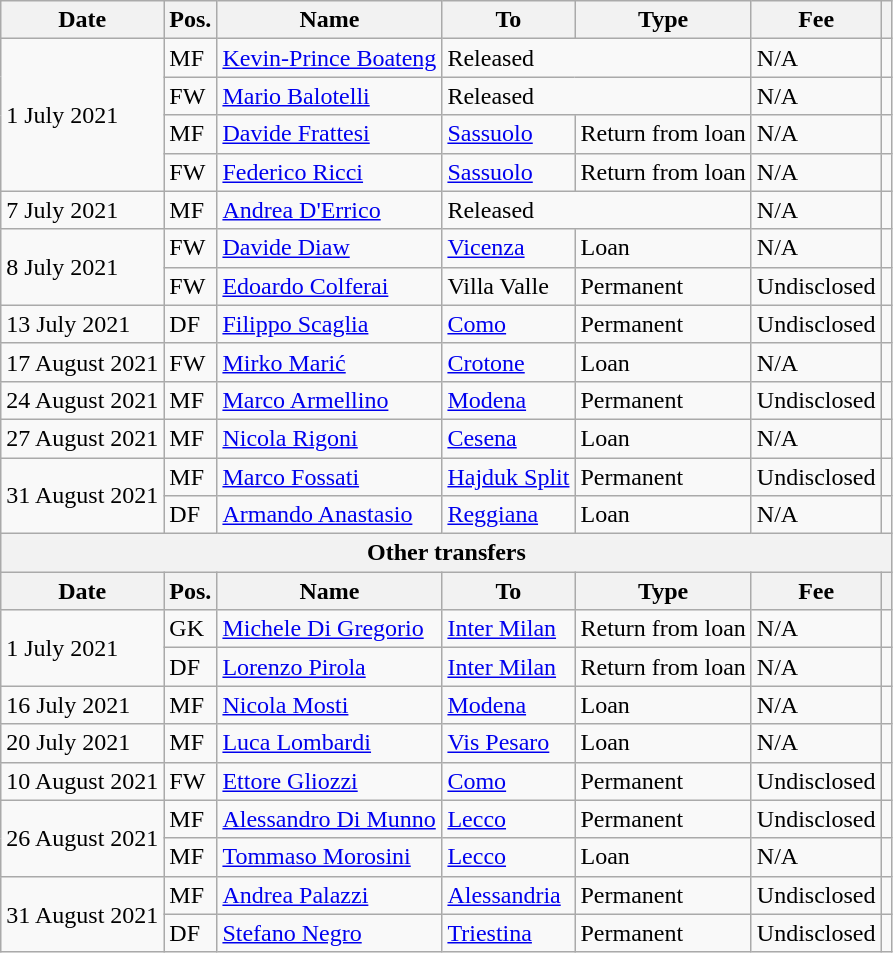<table class="wikitable">
<tr>
<th>Date</th>
<th>Pos.</th>
<th>Name</th>
<th>To</th>
<th>Type</th>
<th>Fee</th>
<th></th>
</tr>
<tr>
<td rowspan="4">1 July 2021</td>
<td>MF</td>
<td> <a href='#'>Kevin-Prince Boateng</a></td>
<td colspan="2">Released</td>
<td>N/A</td>
<td></td>
</tr>
<tr>
<td>FW</td>
<td> <a href='#'>Mario Balotelli</a></td>
<td colspan="2">Released</td>
<td>N/A</td>
<td></td>
</tr>
<tr>
<td>MF</td>
<td> <a href='#'>Davide Frattesi</a></td>
<td><a href='#'>Sassuolo</a></td>
<td>Return from loan</td>
<td>N/A</td>
<td></td>
</tr>
<tr>
<td>FW</td>
<td> <a href='#'>Federico Ricci</a></td>
<td><a href='#'>Sassuolo</a></td>
<td>Return from loan</td>
<td>N/A</td>
<td></td>
</tr>
<tr>
<td>7 July 2021</td>
<td>MF</td>
<td> <a href='#'>Andrea D'Errico</a></td>
<td colspan="2">Released</td>
<td>N/A</td>
<td></td>
</tr>
<tr>
<td rowspan="2">8 July 2021</td>
<td>FW</td>
<td> <a href='#'>Davide Diaw</a></td>
<td><a href='#'>Vicenza</a></td>
<td>Loan</td>
<td>N/A</td>
<td></td>
</tr>
<tr>
<td>FW</td>
<td> <a href='#'>Edoardo Colferai</a></td>
<td>Villa Valle</td>
<td>Permanent</td>
<td>Undisclosed</td>
<td></td>
</tr>
<tr>
<td>13 July 2021</td>
<td>DF</td>
<td> <a href='#'>Filippo Scaglia</a></td>
<td><a href='#'>Como</a></td>
<td>Permanent</td>
<td>Undisclosed</td>
<td></td>
</tr>
<tr>
<td>17 August 2021</td>
<td>FW</td>
<td> <a href='#'>Mirko Marić</a></td>
<td><a href='#'>Crotone</a></td>
<td>Loan</td>
<td>N/A</td>
<td></td>
</tr>
<tr>
<td>24 August 2021</td>
<td>MF</td>
<td> <a href='#'>Marco Armellino</a></td>
<td><a href='#'>Modena</a></td>
<td>Permanent</td>
<td>Undisclosed</td>
<td></td>
</tr>
<tr>
<td>27 August 2021</td>
<td>MF</td>
<td> <a href='#'>Nicola Rigoni</a></td>
<td><a href='#'>Cesena</a></td>
<td>Loan</td>
<td>N/A</td>
<td></td>
</tr>
<tr>
<td rowspan="2">31 August 2021</td>
<td>MF</td>
<td> <a href='#'>Marco Fossati</a></td>
<td> <a href='#'>Hajduk Split</a></td>
<td>Permanent</td>
<td>Undisclosed</td>
<td></td>
</tr>
<tr>
<td>DF</td>
<td> <a href='#'>Armando Anastasio</a></td>
<td><a href='#'>Reggiana</a></td>
<td>Loan</td>
<td>N/A</td>
<td></td>
</tr>
<tr>
<th colspan="7">Other transfers</th>
</tr>
<tr>
<th>Date</th>
<th>Pos.</th>
<th>Name</th>
<th>To</th>
<th>Type</th>
<th>Fee</th>
<th></th>
</tr>
<tr>
<td rowspan="2">1 July 2021</td>
<td>GK</td>
<td> <a href='#'>Michele Di Gregorio</a></td>
<td><a href='#'>Inter Milan</a></td>
<td>Return from loan</td>
<td>N/A</td>
<td></td>
</tr>
<tr>
<td>DF</td>
<td> <a href='#'>Lorenzo Pirola</a></td>
<td><a href='#'>Inter Milan</a></td>
<td>Return from loan</td>
<td>N/A</td>
<td></td>
</tr>
<tr>
<td>16 July 2021</td>
<td>MF</td>
<td> <a href='#'>Nicola Mosti</a></td>
<td><a href='#'>Modena</a></td>
<td>Loan</td>
<td>N/A</td>
<td></td>
</tr>
<tr>
<td>20 July 2021</td>
<td>MF</td>
<td> <a href='#'>Luca Lombardi</a></td>
<td><a href='#'>Vis Pesaro</a></td>
<td>Loan</td>
<td>N/A</td>
<td></td>
</tr>
<tr>
<td>10 August 2021</td>
<td>FW</td>
<td> <a href='#'>Ettore Gliozzi</a></td>
<td><a href='#'>Como</a></td>
<td>Permanent</td>
<td>Undisclosed</td>
<td></td>
</tr>
<tr>
<td rowspan="2">26 August 2021</td>
<td>MF</td>
<td> <a href='#'>Alessandro Di Munno</a></td>
<td><a href='#'>Lecco</a></td>
<td>Permanent</td>
<td>Undisclosed</td>
<td></td>
</tr>
<tr>
<td>MF</td>
<td> <a href='#'>Tommaso Morosini</a></td>
<td><a href='#'>Lecco</a></td>
<td>Loan</td>
<td>N/A</td>
<td></td>
</tr>
<tr>
<td rowspan="2">31 August 2021</td>
<td>MF</td>
<td> <a href='#'>Andrea Palazzi</a></td>
<td><a href='#'>Alessandria</a></td>
<td>Permanent</td>
<td>Undisclosed</td>
<td></td>
</tr>
<tr>
<td>DF</td>
<td> <a href='#'>Stefano Negro</a></td>
<td><a href='#'>Triestina</a></td>
<td>Permanent</td>
<td>Undisclosed</td>
<td></td>
</tr>
</table>
